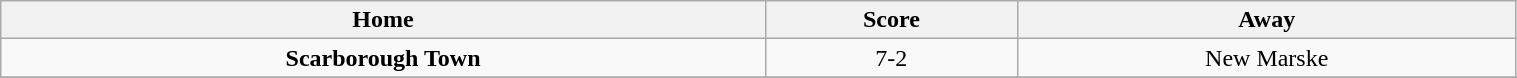<table class="wikitable " style="text-align:center; width:80%;">
<tr>
<th>Home</th>
<th>Score</th>
<th>Away</th>
</tr>
<tr>
<td><strong>Scarborough Town</strong></td>
<td>7-2</td>
<td>New Marske</td>
</tr>
<tr>
</tr>
</table>
